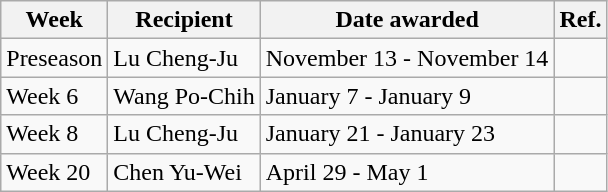<table class="wikitable">
<tr>
<th>Week</th>
<th>Recipient</th>
<th>Date awarded</th>
<th>Ref.</th>
</tr>
<tr>
<td>Preseason</td>
<td>Lu Cheng-Ju</td>
<td>November 13 - November 14</td>
<td></td>
</tr>
<tr>
<td>Week 6</td>
<td>Wang Po-Chih</td>
<td>January 7 - January 9</td>
<td></td>
</tr>
<tr>
<td>Week 8</td>
<td>Lu Cheng-Ju</td>
<td>January 21 - January 23</td>
<td></td>
</tr>
<tr>
<td>Week 20</td>
<td>Chen Yu-Wei</td>
<td>April 29 - May 1</td>
<td></td>
</tr>
</table>
